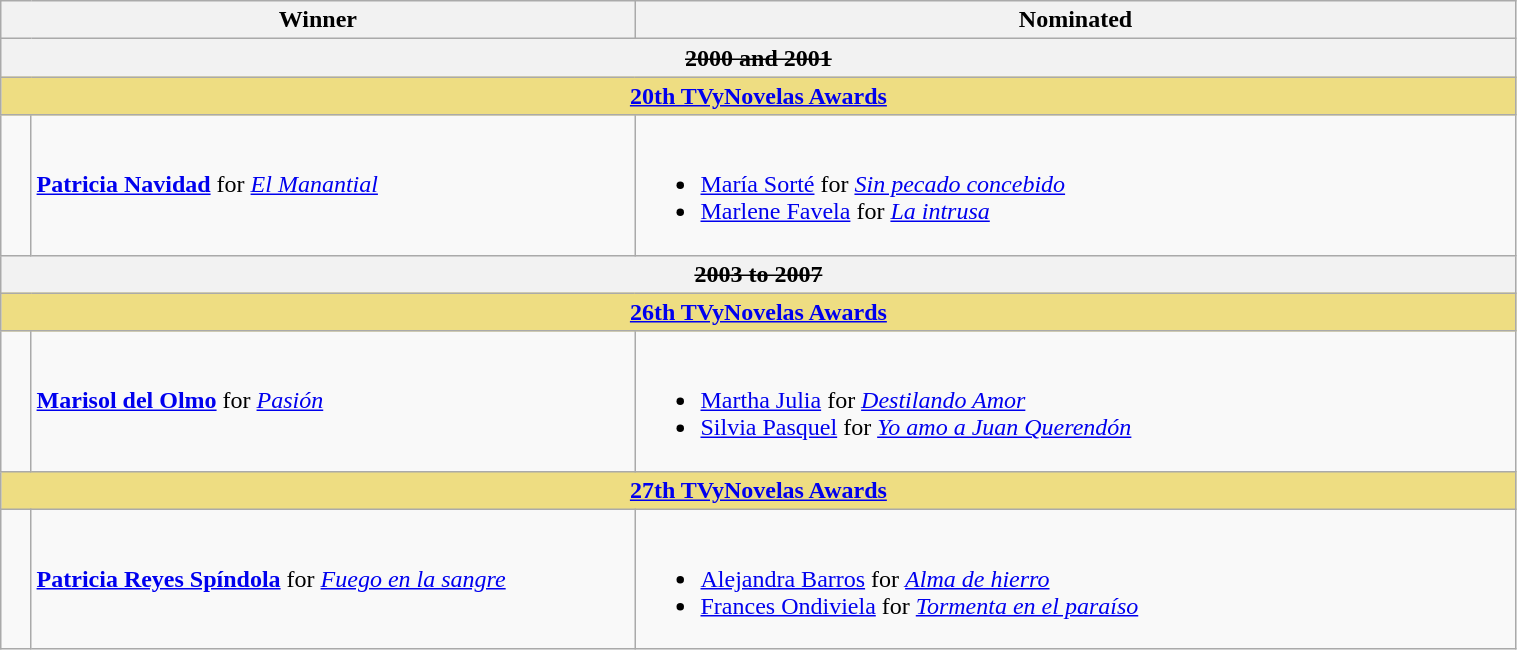<table class="wikitable" width=80%>
<tr align=center>
<th width="150px;" colspan=2; align="center">Winner</th>
<th width="580px;" align="center">Nominated</th>
</tr>
<tr>
<th colspan=9 align="center"><s>2000 and 2001</s></th>
</tr>
<tr>
<th colspan=9 style="background:#EEDD82;"  align="center"><strong><a href='#'>20th TVyNovelas Awards</a></strong></th>
</tr>
<tr>
<td width=2%></td>
<td><strong><a href='#'>Patricia Navidad</a></strong> for <em><a href='#'>El Manantial</a></em></td>
<td><br><ul><li><a href='#'>María Sorté</a> for <em><a href='#'>Sin pecado concebido</a></em></li><li><a href='#'>Marlene Favela</a> for <em><a href='#'>La intrusa</a></em></li></ul></td>
</tr>
<tr>
<th colspan=9 align="center"><s>2003 to 2007</s></th>
</tr>
<tr>
<th colspan=9 style="background:#EEDD82;"  align="center"><strong><a href='#'>26th TVyNovelas Awards</a></strong></th>
</tr>
<tr>
<td width=2%></td>
<td><strong><a href='#'>Marisol del Olmo</a></strong> for <em><a href='#'>Pasión</a></em></td>
<td><br><ul><li><a href='#'>Martha Julia</a> for <em><a href='#'>Destilando Amor</a></em></li><li><a href='#'>Silvia Pasquel</a> for <em><a href='#'>Yo amo a Juan Querendón</a></em></li></ul></td>
</tr>
<tr>
<th colspan=9 style="background:#EEDD82;"  align="center"><strong><a href='#'>27th TVyNovelas Awards</a></strong></th>
</tr>
<tr>
<td width=2%></td>
<td><strong><a href='#'>Patricia Reyes Spíndola</a></strong> for <em><a href='#'>Fuego en la sangre</a></em></td>
<td><br><ul><li><a href='#'>Alejandra Barros</a> for <em><a href='#'>Alma de hierro</a></em></li><li><a href='#'>Frances Ondiviela</a> for <em><a href='#'>Tormenta en el paraíso</a></em></li></ul></td>
</tr>
</table>
